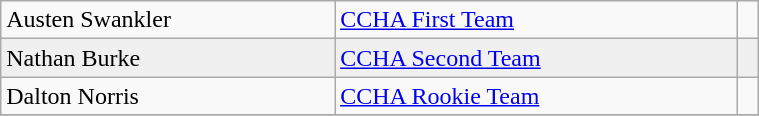<table class="wikitable" width=40%>
<tr>
<td>Austen Swankler</td>
<td rowspan=1><a href='#'>CCHA First Team</a></td>
<td rowspan=1></td>
</tr>
<tr bgcolor=f0f0f0>
<td>Nathan Burke</td>
<td rowspan=1><a href='#'>CCHA Second Team</a></td>
<td rowspan=1></td>
</tr>
<tr>
<td>Dalton Norris</td>
<td rowspan=1><a href='#'>CCHA Rookie Team</a></td>
<td rowspan=1></td>
</tr>
<tr>
</tr>
</table>
